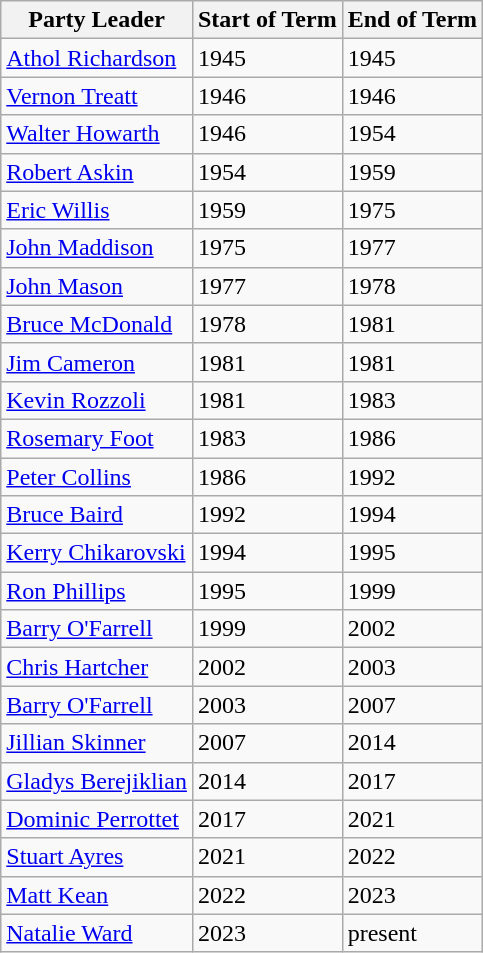<table class="wikitable">
<tr>
<th>Party Leader</th>
<th>Start of Term</th>
<th>End of Term</th>
</tr>
<tr>
<td><a href='#'>Athol Richardson</a></td>
<td>1945</td>
<td>1945</td>
</tr>
<tr>
<td><a href='#'>Vernon Treatt</a></td>
<td>1946</td>
<td>1946</td>
</tr>
<tr>
<td><a href='#'>Walter Howarth</a></td>
<td>1946</td>
<td>1954</td>
</tr>
<tr>
<td><a href='#'>Robert Askin</a></td>
<td>1954</td>
<td>1959</td>
</tr>
<tr>
<td><a href='#'>Eric Willis</a></td>
<td>1959</td>
<td>1975</td>
</tr>
<tr>
<td><a href='#'>John Maddison</a></td>
<td>1975</td>
<td>1977</td>
</tr>
<tr>
<td><a href='#'>John Mason</a></td>
<td>1977</td>
<td>1978</td>
</tr>
<tr>
<td><a href='#'>Bruce McDonald</a></td>
<td>1978</td>
<td>1981</td>
</tr>
<tr>
<td><a href='#'>Jim Cameron</a></td>
<td>1981</td>
<td>1981</td>
</tr>
<tr>
<td><a href='#'>Kevin Rozzoli</a></td>
<td>1981</td>
<td>1983</td>
</tr>
<tr>
<td><a href='#'>Rosemary Foot</a></td>
<td>1983</td>
<td>1986</td>
</tr>
<tr>
<td><a href='#'>Peter Collins</a></td>
<td>1986</td>
<td>1992</td>
</tr>
<tr>
<td><a href='#'>Bruce Baird</a></td>
<td>1992</td>
<td>1994</td>
</tr>
<tr>
<td><a href='#'>Kerry Chikarovski</a></td>
<td>1994</td>
<td>1995</td>
</tr>
<tr>
<td><a href='#'>Ron Phillips</a></td>
<td>1995</td>
<td>1999</td>
</tr>
<tr>
<td><a href='#'>Barry O'Farrell</a></td>
<td>1999</td>
<td>2002</td>
</tr>
<tr>
<td><a href='#'>Chris Hartcher</a></td>
<td>2002</td>
<td>2003</td>
</tr>
<tr>
<td><a href='#'>Barry O'Farrell</a></td>
<td>2003</td>
<td>2007</td>
</tr>
<tr>
<td><a href='#'>Jillian Skinner</a></td>
<td>2007</td>
<td>2014</td>
</tr>
<tr>
<td><a href='#'>Gladys Berejiklian</a></td>
<td>2014</td>
<td>2017</td>
</tr>
<tr>
<td><a href='#'>Dominic Perrottet</a></td>
<td>2017</td>
<td>2021</td>
</tr>
<tr>
<td><a href='#'>Stuart Ayres</a></td>
<td>2021</td>
<td>2022</td>
</tr>
<tr>
<td><a href='#'>Matt Kean</a></td>
<td>2022</td>
<td>2023</td>
</tr>
<tr>
<td><a href='#'>Natalie Ward</a></td>
<td>2023</td>
<td>present</td>
</tr>
</table>
